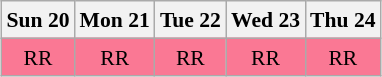<table class="wikitable" style="margin:0.5em auto; font-size:90%; line-height:1.25em; text-align:center">
<tr>
<th>Sun 20</th>
<th>Mon 21</th>
<th>Tue 22</th>
<th>Wed 23</th>
<th>Thu 24</th>
</tr>
<tr>
<td bgcolor="#FA7894">RR</td>
<td bgcolor="#FA7894">RR</td>
<td bgcolor="#FA7894">RR</td>
<td bgcolor="#FA7894">RR</td>
<td bgcolor="#FA7894">RR</td>
</tr>
</table>
